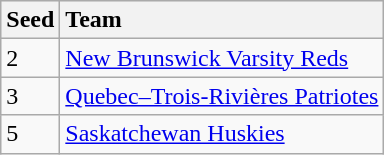<table class="wikitable sortable" style="text-align: center;">
<tr style="background:#efefef; text-align:center">
<th style="text-align:left">Seed</th>
<th style="text-align:left">Team</th>
</tr>
<tr style="text-align:center">
<td style="text-align:left">2</td>
<td style="text-align:left"><a href='#'>New Brunswick Varsity Reds</a></td>
</tr>
<tr style="text-align:center">
<td style="text-align:left">3</td>
<td style="text-align:left"><a href='#'>Quebec–Trois-Rivières Patriotes</a></td>
</tr>
<tr style="text-align:center">
<td style="text-align:left">5</td>
<td style="text-align:left"><a href='#'>Saskatchewan Huskies</a></td>
</tr>
</table>
